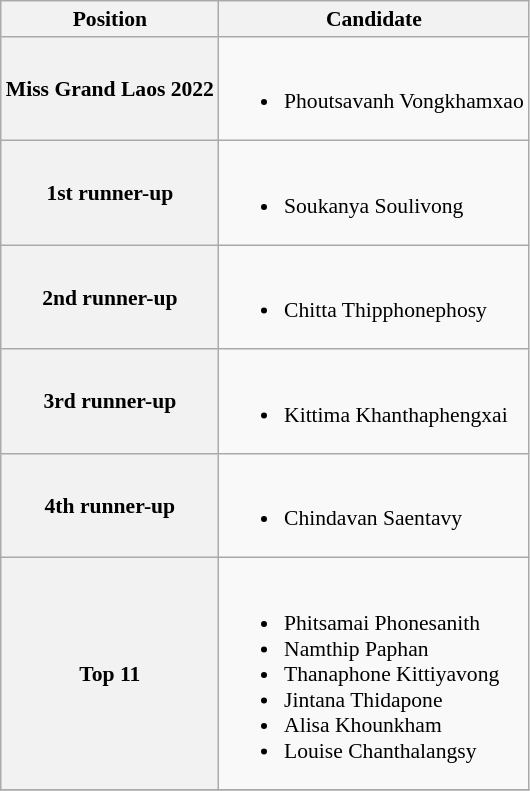<table class="wikitable" style="font-size: 90%;">
<tr>
<th>Position</th>
<th>Candidate</th>
</tr>
<tr>
<th>Miss Grand Laos 2022</th>
<td><br><ul><li>Phoutsavanh Vongkhamxao</li></ul></td>
</tr>
<tr>
<th>1st runner-up</th>
<td><br><ul><li>Soukanya Soulivong</li></ul></td>
</tr>
<tr>
<th>2nd runner-up</th>
<td><br><ul><li>Chitta Thipphonephosy</li></ul></td>
</tr>
<tr>
<th>3rd runner-up</th>
<td><br><ul><li>Kittima Khanthaphengxai</li></ul></td>
</tr>
<tr>
<th>4th runner-up</th>
<td><br><ul><li>Chindavan Saentavy</li></ul></td>
</tr>
<tr>
<th>Top 11</th>
<td><br><ul><li>Phitsamai Phonesanith</li><li>Namthip Paphan</li><li>Thanaphone Kittiyavong</li><li>Jintana Thidapone</li><li>Alisa Khounkham</li><li>Louise Chanthalangsy</li></ul></td>
</tr>
<tr>
</tr>
</table>
